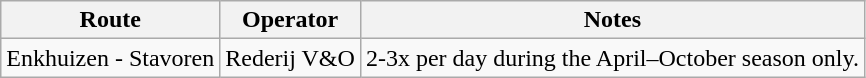<table class="wikitable">
<tr>
<th>Route</th>
<th>Operator</th>
<th>Notes</th>
</tr>
<tr>
<td>Enkhuizen - Stavoren</td>
<td>Rederij V&O</td>
<td>2-3x per day during the April–October season only.</td>
</tr>
</table>
